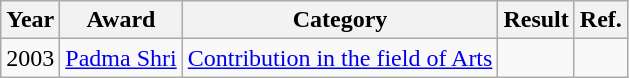<table class="wikitable">
<tr>
<th>Year</th>
<th>Award</th>
<th>Category</th>
<th>Result</th>
<th>Ref.</th>
</tr>
<tr>
<td>2003</td>
<td><a href='#'>Padma Shri</a></td>
<td><a href='#'>Contribution in the field of Arts</a></td>
<td></td>
<td></td>
</tr>
</table>
